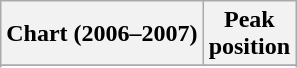<table class="wikitable sortable plainrowheaders" style="text-align:center">
<tr>
<th scope="col">Chart (2006–2007)</th>
<th scope="col">Peak<br>position</th>
</tr>
<tr>
</tr>
<tr>
</tr>
<tr>
</tr>
</table>
